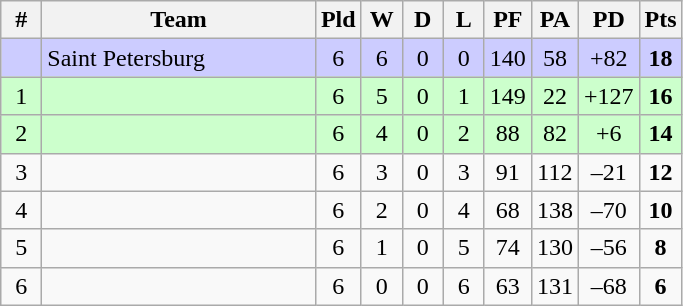<table class="wikitable" style="text-align:center;">
<tr>
<th width=20>#</th>
<th width=175>Team</th>
<th width=20 abbr="Played">Pld</th>
<th width=20 abbr="Won">W</th>
<th width=20 abbr="Drawn">D</th>
<th width=20 abbr="Lost">L</th>
<th width=20 abbr="Points for">PF</th>
<th width=20 abbr="Points against">PA</th>
<th width=25 abbr="Points difference">PD</th>
<th width=20 abbr="Points">Pts</th>
</tr>
<tr bgcolor=ccccff>
<td></td>
<td align=left>Saint Petersburg</td>
<td>6</td>
<td>6</td>
<td>0</td>
<td>0</td>
<td>140</td>
<td>58</td>
<td>+82</td>
<td><strong>18</strong></td>
</tr>
<tr bgcolor=ccffcc>
<td>1</td>
<td align=left></td>
<td>6</td>
<td>5</td>
<td>0</td>
<td>1</td>
<td>149</td>
<td>22</td>
<td>+127</td>
<td><strong>16</strong></td>
</tr>
<tr bgcolor=ccffcc>
<td>2</td>
<td align=left></td>
<td>6</td>
<td>4</td>
<td>0</td>
<td>2</td>
<td>88</td>
<td>82</td>
<td>+6</td>
<td><strong>14</strong></td>
</tr>
<tr>
<td>3</td>
<td align=left></td>
<td>6</td>
<td>3</td>
<td>0</td>
<td>3</td>
<td>91</td>
<td>112</td>
<td>–21</td>
<td><strong>12</strong></td>
</tr>
<tr>
<td>4</td>
<td align=left></td>
<td>6</td>
<td>2</td>
<td>0</td>
<td>4</td>
<td>68</td>
<td>138</td>
<td>–70</td>
<td><strong>10</strong></td>
</tr>
<tr>
<td>5</td>
<td align=left></td>
<td>6</td>
<td>1</td>
<td>0</td>
<td>5</td>
<td>74</td>
<td>130</td>
<td>–56</td>
<td><strong>8</strong></td>
</tr>
<tr>
<td>6</td>
<td align=left></td>
<td>6</td>
<td>0</td>
<td>0</td>
<td>6</td>
<td>63</td>
<td>131</td>
<td>–68</td>
<td><strong>6</strong></td>
</tr>
</table>
